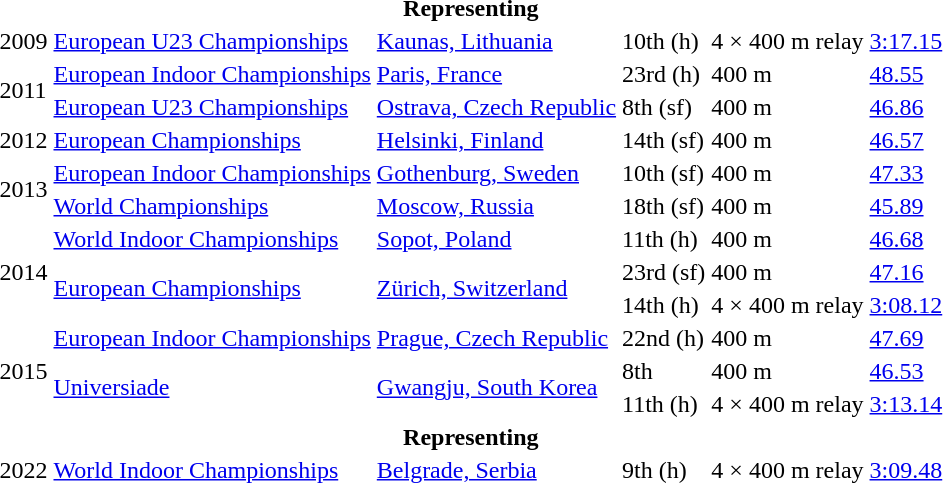<table>
<tr>
<th colspan="6">Representing </th>
</tr>
<tr>
<td>2009</td>
<td><a href='#'>European U23 Championships</a></td>
<td><a href='#'>Kaunas, Lithuania</a></td>
<td>10th (h)</td>
<td>4 × 400 m relay</td>
<td><a href='#'>3:17.15</a></td>
</tr>
<tr>
<td rowspan=2>2011</td>
<td><a href='#'>European Indoor Championships</a></td>
<td><a href='#'>Paris, France</a></td>
<td>23rd (h)</td>
<td>400 m</td>
<td><a href='#'>48.55</a></td>
</tr>
<tr>
<td><a href='#'>European U23 Championships</a></td>
<td><a href='#'>Ostrava, Czech Republic</a></td>
<td>8th (sf)</td>
<td>400 m</td>
<td><a href='#'>46.86</a></td>
</tr>
<tr>
<td>2012</td>
<td><a href='#'>European Championships</a></td>
<td><a href='#'>Helsinki, Finland</a></td>
<td>14th (sf)</td>
<td>400 m</td>
<td><a href='#'>46.57</a></td>
</tr>
<tr>
<td rowspan=2>2013</td>
<td><a href='#'>European Indoor Championships</a></td>
<td><a href='#'>Gothenburg, Sweden</a></td>
<td>10th (sf)</td>
<td>400 m</td>
<td><a href='#'>47.33</a></td>
</tr>
<tr>
<td><a href='#'>World Championships</a></td>
<td><a href='#'>Moscow, Russia</a></td>
<td>18th (sf)</td>
<td>400 m</td>
<td><a href='#'>45.89</a></td>
</tr>
<tr>
<td rowspan=3>2014</td>
<td><a href='#'>World Indoor Championships</a></td>
<td><a href='#'>Sopot, Poland</a></td>
<td>11th (h)</td>
<td>400 m</td>
<td><a href='#'>46.68</a></td>
</tr>
<tr>
<td rowspan=2><a href='#'>European Championships</a></td>
<td rowspan=2><a href='#'>Zürich, Switzerland</a></td>
<td>23rd (sf)</td>
<td>400 m</td>
<td><a href='#'>47.16</a></td>
</tr>
<tr>
<td>14th (h)</td>
<td>4 × 400 m relay</td>
<td><a href='#'>3:08.12</a></td>
</tr>
<tr>
<td rowspan=3>2015</td>
<td><a href='#'>European Indoor Championships</a></td>
<td><a href='#'>Prague, Czech Republic</a></td>
<td>22nd (h)</td>
<td>400 m</td>
<td><a href='#'>47.69</a></td>
</tr>
<tr>
<td rowspan=2><a href='#'>Universiade</a></td>
<td rowspan=2><a href='#'>Gwangju, South Korea</a></td>
<td>8th</td>
<td>400 m</td>
<td><a href='#'>46.53</a></td>
</tr>
<tr>
<td>11th (h)</td>
<td>4 × 400 m relay</td>
<td><a href='#'>3:13.14</a></td>
</tr>
<tr>
<th colspan="6">Representing </th>
</tr>
<tr>
<td>2022</td>
<td><a href='#'>World Indoor Championships</a></td>
<td><a href='#'>Belgrade, Serbia</a></td>
<td>9th (h)</td>
<td>4 × 400 m relay</td>
<td><a href='#'>3:09.48</a></td>
</tr>
</table>
